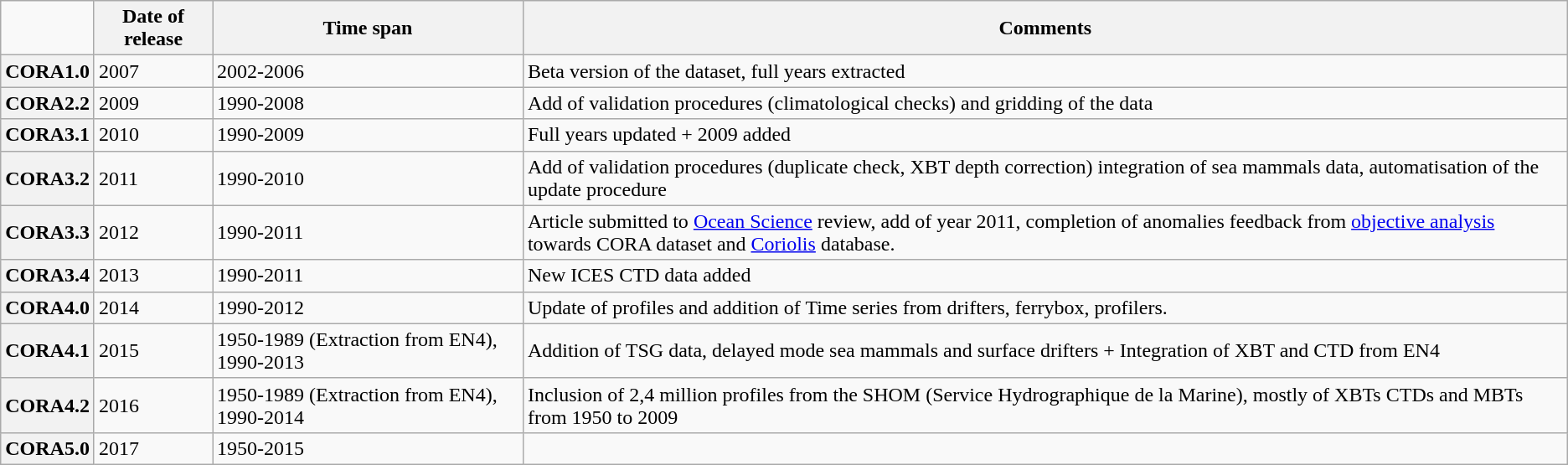<table class="wikitable alternance centre">
<tr>
<td></td>
<th scope="col">Date of release</th>
<th scope="col">Time span</th>
<th scope="col">Comments</th>
</tr>
<tr>
<th scope="row">CORA1.0</th>
<td>2007</td>
<td>2002-2006</td>
<td>Beta version of the dataset, full years extracted</td>
</tr>
<tr>
<th scope="row">CORA2.2</th>
<td>2009</td>
<td>1990-2008</td>
<td>Add of validation procedures (climatological checks) and gridding of the data</td>
</tr>
<tr>
<th scope="row">CORA3.1</th>
<td>2010</td>
<td>1990-2009</td>
<td>Full years updated + 2009 added</td>
</tr>
<tr>
<th scope="row">CORA3.2</th>
<td>2011</td>
<td>1990-2010</td>
<td>Add of validation procedures (duplicate check, XBT depth correction) integration of sea mammals data, automatisation of the update procedure</td>
</tr>
<tr>
<th scope="row">CORA3.3</th>
<td>2012</td>
<td>1990-2011</td>
<td>Article submitted to <a href='#'>Ocean Science</a> review, add of year 2011, completion of anomalies feedback from <a href='#'>objective analysis</a> towards CORA dataset and <a href='#'>Coriolis</a> database.</td>
</tr>
<tr>
<th scope="row">CORA3.4</th>
<td>2013</td>
<td>1990-2011</td>
<td>New ICES CTD data added</td>
</tr>
<tr>
<th scope="row">CORA4.0</th>
<td>2014</td>
<td>1990-2012</td>
<td>Update of profiles and addition of Time series from drifters, ferrybox, profilers.</td>
</tr>
<tr>
<th>CORA4.1</th>
<td>2015</td>
<td>1950-1989 (Extraction from EN4), 1990-2013</td>
<td>Addition of TSG data, delayed mode sea mammals and surface drifters + Integration of XBT and CTD from EN4</td>
</tr>
<tr>
<th>CORA4.2</th>
<td>2016</td>
<td>1950-1989 (Extraction from EN4), 1990-2014</td>
<td>Inclusion of 2,4 million profiles from the SHOM (Service Hydrographique de la Marine), mostly of XBTs CTDs and MBTs from 1950 to 2009</td>
</tr>
<tr>
<th>CORA5.0</th>
<td>2017</td>
<td>1950-2015</td>
<td></td>
</tr>
</table>
